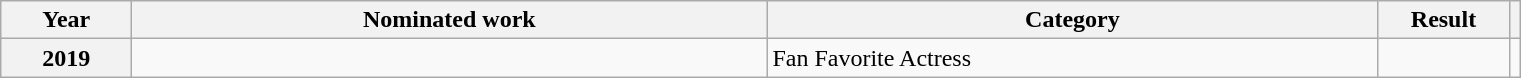<table class=wikitable>
<tr>
<th scope="col" style="width:5em;">Year</th>
<th scope="col" style="width:26em;">Nominated work</th>
<th scope="col" style="width:25em;">Category</th>
<th scope="col" style="width:5em;">Result</th>
<th scope="col"></th>
</tr>
<tr>
<th scope="row">2019</th>
<td></td>
<td>Fan Favorite Actress</td>
<td></td>
<td style="text-align:center;"></td>
</tr>
</table>
